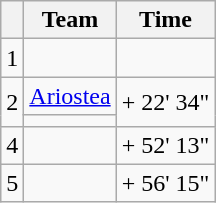<table class="wikitable">
<tr>
<th></th>
<th>Team</th>
<th>Time</th>
</tr>
<tr>
<td>1</td>
<td></td>
<td align=right></td>
</tr>
<tr>
<td rowspan="2">2</td>
<td><a href='#'>Ariostea</a></td>
<td align=right rowspan="2">+ 22' 34"</td>
</tr>
<tr>
<td></td>
</tr>
<tr>
<td>4</td>
<td></td>
<td align=right>+ 52' 13"</td>
</tr>
<tr>
<td>5</td>
<td></td>
<td align=right>+ 56' 15"</td>
</tr>
</table>
